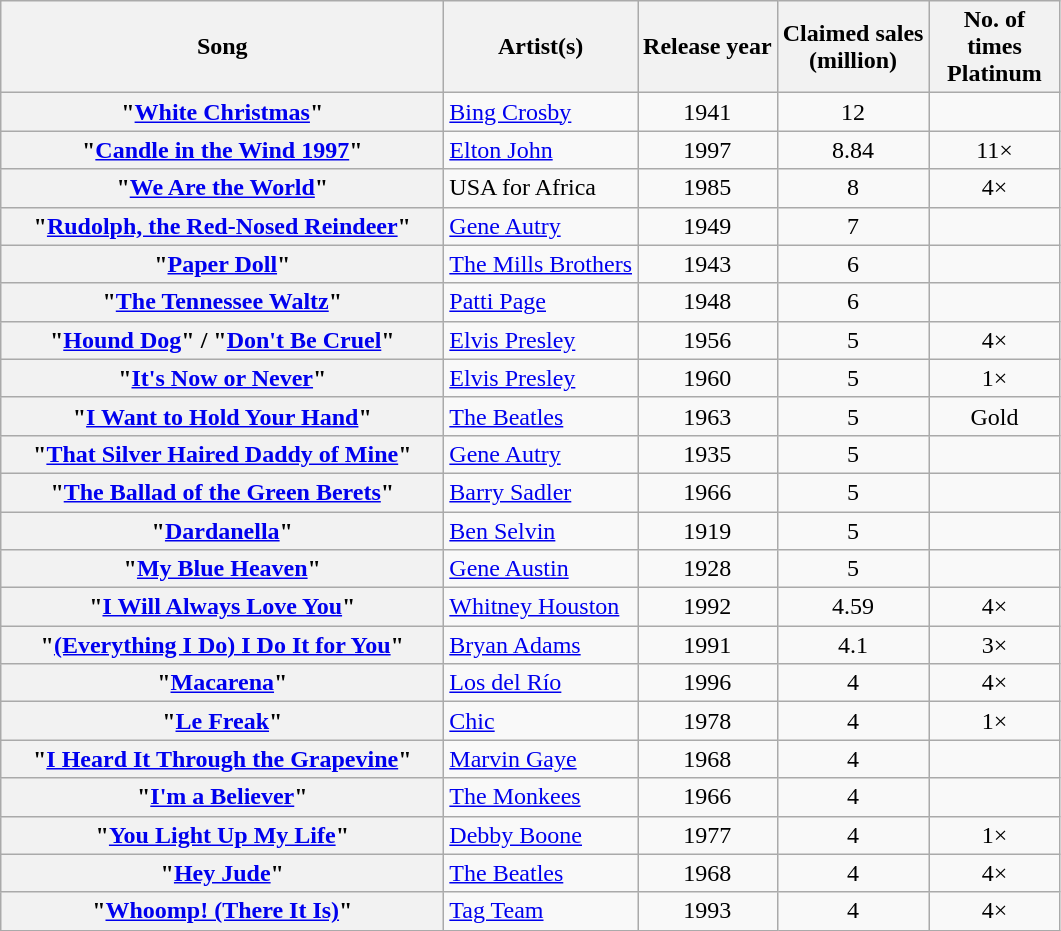<table class="wikitable sortable plainrowheaders">
<tr>
<th scope="col" style="width:18em;">Song</th>
<th scope="col">Artist(s)</th>
<th scope="col">Release year</th>
<th scope="col">Claimed sales<br>(million)</th>
<th scope="col" style="width:5em;">No. of times Platinum</th>
</tr>
<tr>
<th scope="row">"<a href='#'>White Christmas</a>"</th>
<td><a href='#'>Bing Crosby</a></td>
<td align="center">1941</td>
<td style="text-align: center;">12</td>
<td></td>
</tr>
<tr>
<th scope="row">"<a href='#'>Candle in the Wind 1997</a>"</th>
<td><a href='#'>Elton John</a></td>
<td align="center">1997</td>
<td align="center">8.84</td>
<td align="center">11×</td>
</tr>
<tr>
<th scope="row">"<a href='#'>We Are the World</a>"</th>
<td>USA for Africa</td>
<td align="center">1985</td>
<td align="center">8</td>
<td align="center">4×</td>
</tr>
<tr>
<th scope="row">"<a href='#'>Rudolph, the Red-Nosed Reindeer</a>"</th>
<td><a href='#'>Gene Autry</a></td>
<td align="center">1949</td>
<td align="center">7</td>
<td></td>
</tr>
<tr>
<th scope="row">"<a href='#'>Paper Doll</a>"</th>
<td><a href='#'>The Mills Brothers</a></td>
<td align="center">1943</td>
<td align="center">6</td>
<td></td>
</tr>
<tr>
<th scope="row">"<a href='#'>The Tennessee Waltz</a>"</th>
<td><a href='#'>Patti Page</a></td>
<td align="center">1948</td>
<td style="text-align: center;">6</td>
<td></td>
</tr>
<tr>
<th scope="row">"<a href='#'>Hound Dog</a>" / "<a href='#'>Don't Be Cruel</a>"</th>
<td><a href='#'>Elvis Presley</a></td>
<td align="center">1956</td>
<td align="center">5</td>
<td align="center">4×</td>
</tr>
<tr>
<th scope="row">"<a href='#'>It's Now or Never</a>"</th>
<td><a href='#'>Elvis Presley</a></td>
<td align="center">1960</td>
<td align="center">5</td>
<td align="center">1×</td>
</tr>
<tr>
<th scope="row">"<a href='#'>I Want to Hold Your Hand</a>"</th>
<td><a href='#'>The Beatles</a></td>
<td align="center">1963</td>
<td align="center">5</td>
<td align="center">Gold</td>
</tr>
<tr>
<th scope="row">"<a href='#'>That Silver Haired Daddy of Mine</a>"</th>
<td><a href='#'>Gene Autry</a></td>
<td align="center">1935</td>
<td align="center">5</td>
<td></td>
</tr>
<tr>
<th scope="row">"<a href='#'>The Ballad of the Green Berets</a>"</th>
<td><a href='#'>Barry Sadler</a></td>
<td align="center">1966</td>
<td align="center">5</td>
<td></td>
</tr>
<tr>
<th scope="row">"<a href='#'>Dardanella</a>"</th>
<td><a href='#'>Ben Selvin</a></td>
<td align="center">1919</td>
<td align="center">5</td>
<td></td>
</tr>
<tr>
<th scope="row">"<a href='#'>My Blue Heaven</a>"</th>
<td><a href='#'>Gene Austin</a></td>
<td align="center">1928</td>
<td align="center">5</td>
<td></td>
</tr>
<tr>
<th scope="row">"<a href='#'>I Will Always Love You</a>"</th>
<td><a href='#'>Whitney Houston</a></td>
<td align="center">1992</td>
<td align="center">4.59</td>
<td align="center">4×</td>
</tr>
<tr>
<th scope="row">"<a href='#'>(Everything I Do) I Do It for You</a>"</th>
<td><a href='#'>Bryan Adams</a></td>
<td align="center">1991</td>
<td align="center">4.1</td>
<td align="center">3×</td>
</tr>
<tr>
<th scope="row">"<a href='#'>Macarena</a>"</th>
<td><a href='#'>Los del Río</a></td>
<td align="center">1996</td>
<td align="center">4</td>
<td align="center">4×</td>
</tr>
<tr>
<th scope="row">"<a href='#'>Le Freak</a>"</th>
<td><a href='#'>Chic</a></td>
<td align="center">1978</td>
<td align="center">4</td>
<td align="center">1×</td>
</tr>
<tr>
<th scope="row">"<a href='#'>I Heard It Through the Grapevine</a>"</th>
<td><a href='#'>Marvin Gaye</a></td>
<td align="center">1968</td>
<td align="center">4</td>
<td></td>
</tr>
<tr>
<th scope="row">"<a href='#'>I'm a Believer</a>"</th>
<td><a href='#'>The Monkees</a></td>
<td align="center">1966</td>
<td align="center">4</td>
<td></td>
</tr>
<tr>
<th scope="row">"<a href='#'>You Light Up My Life</a>"</th>
<td><a href='#'>Debby Boone</a></td>
<td align="center">1977</td>
<td align="center">4</td>
<td align="center">1×</td>
</tr>
<tr>
<th scope="row">"<a href='#'>Hey Jude</a>"</th>
<td><a href='#'>The Beatles</a></td>
<td align="center">1968</td>
<td align="center">4</td>
<td align="center">4×</td>
</tr>
<tr>
<th scope="row">"<a href='#'>Whoomp! (There It Is)</a>"</th>
<td><a href='#'>Tag Team</a></td>
<td align="center">1993</td>
<td align="center">4</td>
<td align="center">4×</td>
</tr>
</table>
